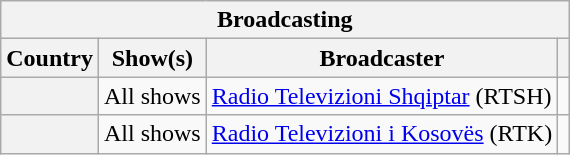<table class="wikitable">
<tr>
<th colspan=4>Broadcasting</th>
</tr>
<tr>
<th>Country</th>
<th>Show(s)</th>
<th>Broadcaster</th>
<th></th>
</tr>
<tr>
<th scope="row"></th>
<td>All shows</td>
<td><a href='#'>Radio Televizioni Shqiptar</a> (RTSH)</td>
<td></td>
</tr>
<tr>
<th scope="row"></th>
<td>All shows</td>
<td><a href='#'>Radio Televizioni i Kosovës</a> (RTK)</td>
<td></td>
</tr>
</table>
